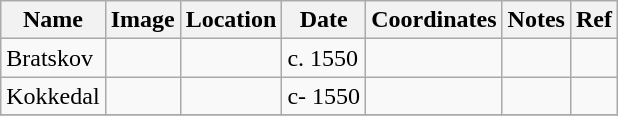<table class="wikitable sortable">
<tr>
<th>Name</th>
<th>Image</th>
<th>Location</th>
<th>Date</th>
<th>Coordinates</th>
<th>Notes</th>
<th>Ref</th>
</tr>
<tr>
<td>Bratskov</td>
<td></td>
<td></td>
<td>c. 1550</td>
<td></td>
<td></td>
<td></td>
</tr>
<tr>
<td>Kokkedal</td>
<td></td>
<td></td>
<td>c- 1550</td>
<td></td>
<td></td>
<td></td>
</tr>
<tr>
</tr>
</table>
